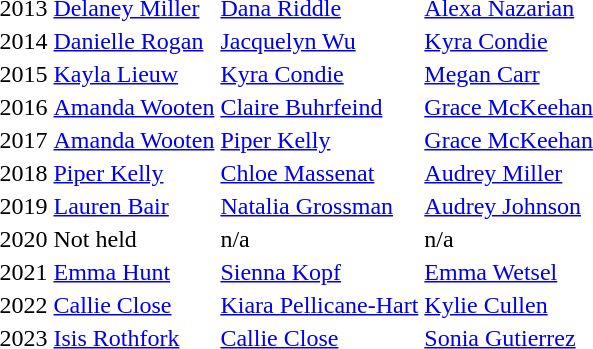<table>
<tr>
<td style="text-align:center;">2013</td>
<td><a href='#'>Delaney Miller</a></td>
<td><a href='#'>Dana Riddle</a></td>
<td><a href='#'>Alexa Nazarian</a></td>
</tr>
<tr>
<td style="text-align:center;">2014</td>
<td><a href='#'>Danielle Rogan</a></td>
<td><a href='#'>Jacquelyn Wu</a></td>
<td><a href='#'>Kyra Condie</a></td>
</tr>
<tr>
<td style="text-align:center;">2015</td>
<td><a href='#'>Kayla Lieuw</a></td>
<td><a href='#'>Kyra Condie</a></td>
<td><a href='#'>Megan Carr</a></td>
</tr>
<tr>
<td style="text-align:center;">2016</td>
<td><a href='#'>Amanda Wooten</a></td>
<td><a href='#'>Claire Buhrfeind</a></td>
<td><a href='#'>Grace McKeehan</a></td>
</tr>
<tr>
<td style="text-align:center;">2017</td>
<td><a href='#'>Amanda Wooten</a></td>
<td><a href='#'>Piper Kelly</a></td>
<td><a href='#'>Grace McKeehan</a></td>
</tr>
<tr>
<td style="text-align:center;">2018</td>
<td><a href='#'>Piper Kelly</a></td>
<td><a href='#'>Chloe Massenat</a></td>
<td><a href='#'>Audrey Miller</a></td>
</tr>
<tr>
<td style="text-align:center;">2019</td>
<td><a href='#'>Lauren Bair</a></td>
<td><a href='#'>Natalia Grossman</a></td>
<td><a href='#'>Audrey Johnson</a></td>
</tr>
<tr>
<td style="text-align:center;">2020</td>
<td>Not held</td>
<td>n/a</td>
<td>n/a</td>
</tr>
<tr>
<td style="text-align:center;">2021</td>
<td><a href='#'>Emma Hunt</a></td>
<td><a href='#'>Sienna Kopf</a></td>
<td><a href='#'>Emma Wetsel</a></td>
</tr>
<tr>
<td style="text-align:center;">2022</td>
<td><a href='#'>Callie Close</a></td>
<td><a href='#'>Kiara Pellicane-Hart</a></td>
<td><a href='#'>Kylie Cullen</a></td>
</tr>
<tr>
<td style="text-align:center;">2023</td>
<td><a href='#'>Isis Rothfork</a></td>
<td><a href='#'>Callie Close</a></td>
<td><a href='#'>Sonia Gutierrez</a></td>
</tr>
</table>
